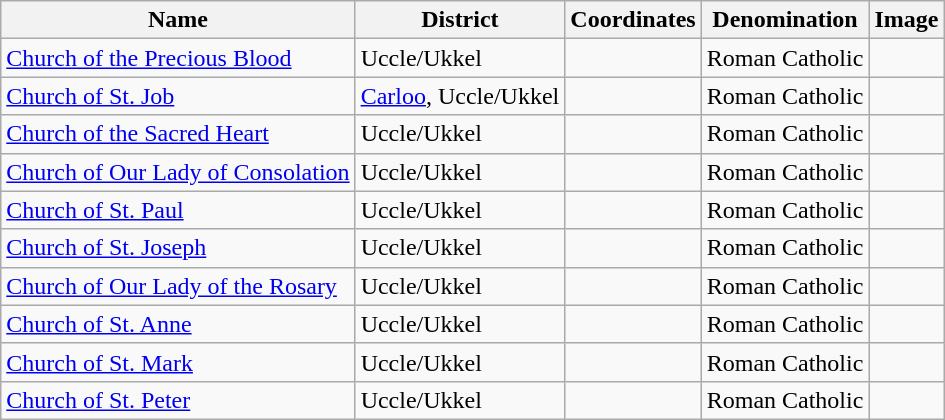<table class="wikitable sortable">
<tr>
<th>Name</th>
<th>District</th>
<th>Coordinates</th>
<th>Denomination</th>
<th>Image</th>
</tr>
<tr>
<td><a href='#'>Church of the Precious Blood</a></td>
<td>Uccle/Ukkel</td>
<td></td>
<td>Roman Catholic</td>
<td></td>
</tr>
<tr>
<td><a href='#'>Church of St. Job</a></td>
<td><a href='#'>Carloo</a>, Uccle/Ukkel</td>
<td></td>
<td>Roman Catholic</td>
<td></td>
</tr>
<tr>
<td><a href='#'>Church of the Sacred Heart</a></td>
<td>Uccle/Ukkel</td>
<td></td>
<td>Roman Catholic</td>
<td></td>
</tr>
<tr>
<td><a href='#'>Church of Our Lady of Consolation</a></td>
<td>Uccle/Ukkel</td>
<td></td>
<td>Roman Catholic</td>
<td></td>
</tr>
<tr>
<td><a href='#'>Church of St. Paul</a></td>
<td>Uccle/Ukkel</td>
<td></td>
<td>Roman Catholic</td>
<td></td>
</tr>
<tr>
<td><a href='#'>Church of St. Joseph</a></td>
<td>Uccle/Ukkel</td>
<td></td>
<td>Roman Catholic</td>
<td></td>
</tr>
<tr>
<td><a href='#'>Church of Our Lady of the Rosary</a></td>
<td>Uccle/Ukkel</td>
<td></td>
<td>Roman Catholic</td>
<td></td>
</tr>
<tr>
<td><a href='#'>Church of St. Anne</a></td>
<td>Uccle/Ukkel</td>
<td></td>
<td>Roman Catholic</td>
<td></td>
</tr>
<tr>
<td><a href='#'>Church of St. Mark</a></td>
<td>Uccle/Ukkel</td>
<td></td>
<td>Roman Catholic</td>
<td></td>
</tr>
<tr>
<td><a href='#'>Church of St. Peter</a></td>
<td>Uccle/Ukkel</td>
<td></td>
<td>Roman Catholic</td>
<td></td>
</tr>
</table>
